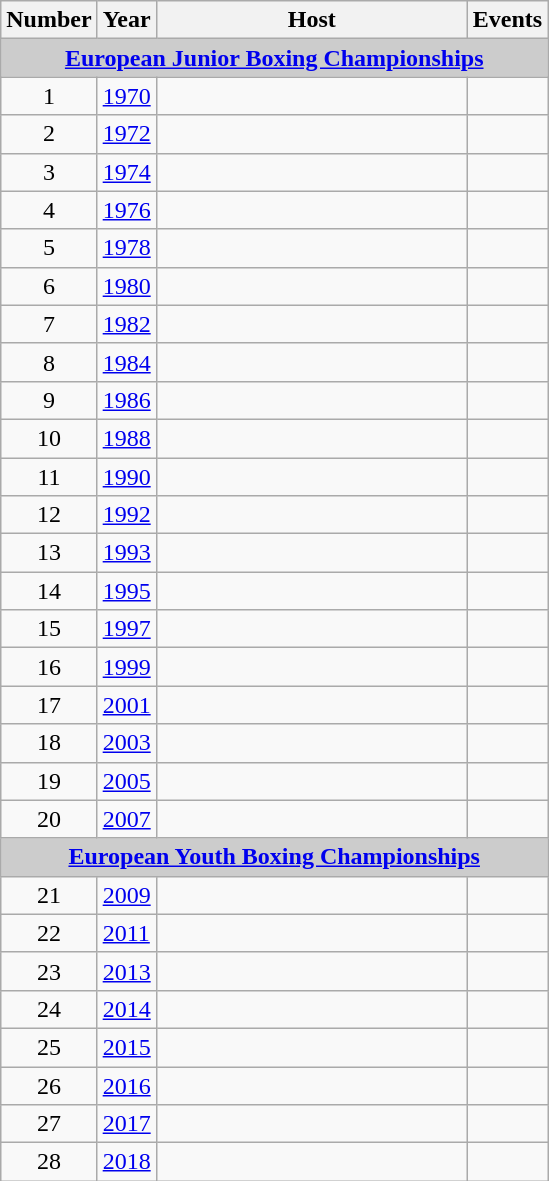<table class="wikitable">
<tr>
<th width=20>Number</th>
<th width=20>Year</th>
<th width=200>Host</th>
<th width=20>Events</th>
</tr>
<tr>
<td colspan="5" bgcolor="#cccccc"align=center><strong><a href='#'>European Junior Boxing Championships</a></strong></td>
</tr>
<tr>
<td align=center>1</td>
<td><a href='#'>1970</a></td>
<td></td>
<td align=center></td>
</tr>
<tr>
<td align=center>2</td>
<td><a href='#'>1972</a></td>
<td></td>
<td align=center></td>
</tr>
<tr>
<td align=center>3</td>
<td><a href='#'>1974</a></td>
<td></td>
<td align=center></td>
</tr>
<tr>
<td align=center>4</td>
<td><a href='#'>1976</a></td>
<td></td>
<td align=center></td>
</tr>
<tr>
<td align=center>5</td>
<td><a href='#'>1978</a></td>
<td></td>
<td align=center></td>
</tr>
<tr>
<td align=center>6</td>
<td><a href='#'>1980</a></td>
<td></td>
<td align=center></td>
</tr>
<tr>
<td align=center>7</td>
<td><a href='#'>1982</a></td>
<td></td>
<td align=center></td>
</tr>
<tr>
<td align=center>8</td>
<td><a href='#'>1984</a></td>
<td></td>
<td align=center></td>
</tr>
<tr>
<td align=center>9</td>
<td><a href='#'>1986</a></td>
<td></td>
<td align=center></td>
</tr>
<tr>
<td align=center>10</td>
<td><a href='#'>1988</a></td>
<td></td>
<td align=center></td>
</tr>
<tr>
<td align=center>11</td>
<td><a href='#'>1990</a></td>
<td></td>
<td align=center></td>
</tr>
<tr>
<td align=center>12</td>
<td><a href='#'>1992</a></td>
<td></td>
<td align=center></td>
</tr>
<tr>
<td align=center>13</td>
<td><a href='#'>1993</a></td>
<td></td>
<td align=center></td>
</tr>
<tr>
<td align=center>14</td>
<td><a href='#'>1995</a></td>
<td></td>
<td align=center></td>
</tr>
<tr>
<td align=center>15</td>
<td><a href='#'>1997</a></td>
<td></td>
<td align=center></td>
</tr>
<tr>
<td align=center>16</td>
<td><a href='#'>1999</a></td>
<td></td>
<td align=center></td>
</tr>
<tr>
<td align=center>17</td>
<td><a href='#'>2001</a></td>
<td></td>
<td align=center></td>
</tr>
<tr>
<td align=center>18</td>
<td><a href='#'>2003</a></td>
<td></td>
<td align=center></td>
</tr>
<tr>
<td align=center>19</td>
<td><a href='#'>2005</a></td>
<td></td>
<td align=center></td>
</tr>
<tr>
<td align=center>20</td>
<td><a href='#'>2007</a></td>
<td></td>
<td align=center></td>
</tr>
<tr>
<td colspan="5" bgcolor="#cccccc"align=center><strong><a href='#'>European Youth Boxing Championships</a></strong></td>
</tr>
<tr>
<td align=center>21</td>
<td><a href='#'>2009</a></td>
<td></td>
<td align=center></td>
</tr>
<tr>
<td align=center>22</td>
<td><a href='#'>2011</a></td>
<td></td>
<td align=center></td>
</tr>
<tr>
<td align=center>23</td>
<td><a href='#'>2013</a></td>
<td></td>
<td align=center></td>
</tr>
<tr>
<td align=center>24</td>
<td><a href='#'>2014</a></td>
<td></td>
<td align=center></td>
</tr>
<tr>
<td align=center>25</td>
<td><a href='#'>2015</a></td>
<td></td>
<td align=center></td>
</tr>
<tr>
<td align=center>26</td>
<td><a href='#'>2016</a></td>
<td></td>
<td align=center></td>
</tr>
<tr>
<td align=center>27</td>
<td><a href='#'>2017</a></td>
<td></td>
<td align=center></td>
</tr>
<tr>
<td align=center>28</td>
<td><a href='#'>2018</a></td>
<td></td>
<td align=center></td>
</tr>
</table>
